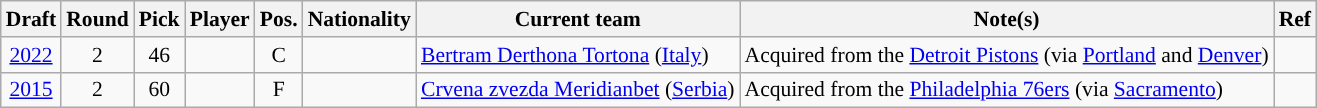<table class="wikitable sortable" style="text-align:left; font-size:90%;">
<tr>
<th>Draft</th>
<th>Round</th>
<th>Pick</th>
<th>Player</th>
<th>Pos.</th>
<th>Nationality</th>
<th>Current team</th>
<th>Note(s)</th>
<th class="unsortable">Ref</th>
</tr>
<tr>
<td style="text-align:center;"><a href='#'>2022</a></td>
<td style="text-align:center;">2</td>
<td style="text-align:center;">46</td>
<td></td>
<td style="text-align:center;">C</td>
<td></td>
<td><a href='#'>Bertram Derthona Tortona</a> (<a href='#'>Italy</a>)</td>
<td>Acquired from the <a href='#'>Detroit Pistons</a> (via <a href='#'>Portland</a> and <a href='#'>Denver</a>)</td>
<td style="text-align:center;"></td>
</tr>
<tr>
<td style="text-align:center;"><a href='#'>2015</a></td>
<td style="text-align:center;">2</td>
<td style="text-align:center;">60</td>
<td></td>
<td style="text-align:center;">F</td>
<td></td>
<td><a href='#'>Crvena zvezda Meridianbet</a> (<a href='#'>Serbia</a>)</td>
<td>Acquired from the <a href='#'>Philadelphia 76ers</a> (via <a href='#'>Sacramento</a>)</td>
<td style="text-align:center;"></td>
</tr>
</table>
